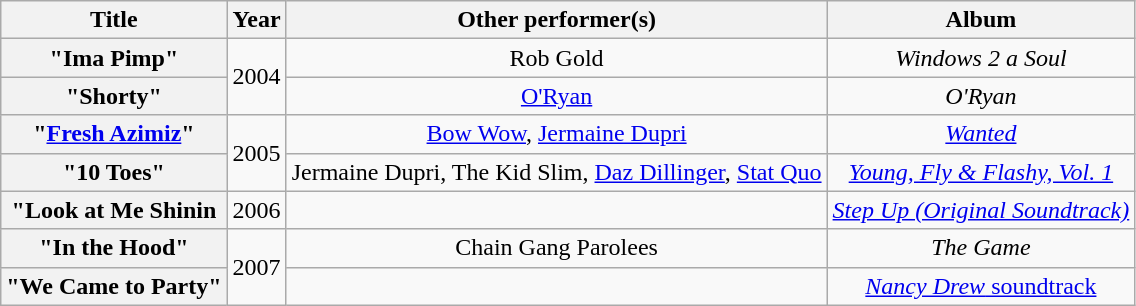<table class="wikitable plainrowheaders" style="text-align:center;">
<tr>
<th scope="col">Title</th>
<th scope="col">Year</th>
<th scope="col">Other performer(s)</th>
<th scope="col">Album</th>
</tr>
<tr>
<th scope="row">"Ima Pimp"</th>
<td rowspan="2">2004</td>
<td>Rob Gold</td>
<td><em>Windows 2 a Soul</em></td>
</tr>
<tr>
<th scope="row">"Shorty"</th>
<td><a href='#'>O'Ryan</a></td>
<td><em>O'Ryan</em></td>
</tr>
<tr>
<th scope="row">"<a href='#'>Fresh Azimiz</a>"</th>
<td rowspan="2">2005</td>
<td><a href='#'>Bow Wow</a>, <a href='#'>Jermaine Dupri</a></td>
<td><em><a href='#'>Wanted</a></em></td>
</tr>
<tr>
<th scope="row">"10 Toes"</th>
<td>Jermaine Dupri, The Kid Slim, <a href='#'>Daz Dillinger</a>, <a href='#'>Stat Quo</a></td>
<td><em><a href='#'>Young, Fly & Flashy, Vol. 1</a></em></td>
</tr>
<tr>
<th scope="row">"Look at Me Shinin</th>
<td>2006</td>
<td></td>
<td><em><a href='#'>Step Up (Original Soundtrack)</a></em></td>
</tr>
<tr>
<th scope="row">"In the Hood"</th>
<td rowspan="2">2007</td>
<td>Chain Gang Parolees</td>
<td><em>The Game</em></td>
</tr>
<tr>
<th scope="row">"We Came to Party"</th>
<td></td>
<td><a href='#'><em>Nancy Drew</em> soundtrack</a></td>
</tr>
</table>
